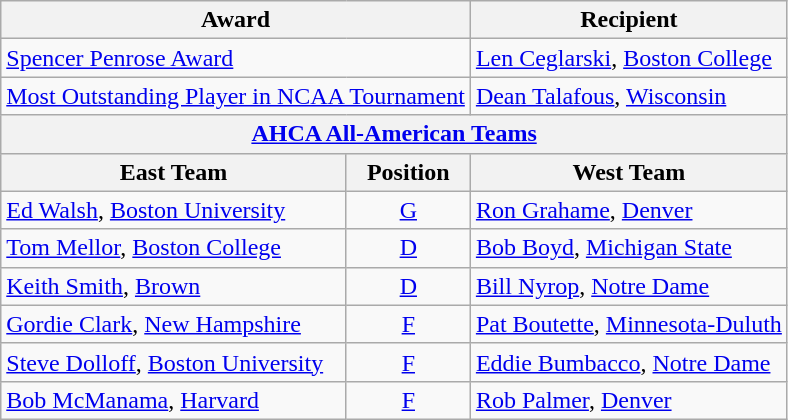<table class="wikitable">
<tr>
<th colspan=2>Award</th>
<th>Recipient</th>
</tr>
<tr>
<td colspan=2><a href='#'>Spencer Penrose Award</a></td>
<td><a href='#'>Len Ceglarski</a>, <a href='#'>Boston College</a></td>
</tr>
<tr>
<td colspan=2><a href='#'>Most Outstanding Player in NCAA Tournament</a></td>
<td><a href='#'>Dean Talafous</a>, <a href='#'>Wisconsin</a></td>
</tr>
<tr>
<th colspan=3><a href='#'>AHCA All-American Teams</a></th>
</tr>
<tr>
<th>East Team</th>
<th>  Position  </th>
<th>West Team</th>
</tr>
<tr>
<td><a href='#'>Ed Walsh</a>, <a href='#'>Boston University</a></td>
<td align=center><a href='#'>G</a></td>
<td><a href='#'>Ron Grahame</a>, <a href='#'>Denver</a></td>
</tr>
<tr>
<td><a href='#'>Tom Mellor</a>, <a href='#'>Boston College</a></td>
<td align=center><a href='#'>D</a></td>
<td><a href='#'>Bob Boyd</a>, <a href='#'>Michigan State</a></td>
</tr>
<tr>
<td><a href='#'>Keith Smith</a>, <a href='#'>Brown</a></td>
<td align=center><a href='#'>D</a></td>
<td><a href='#'>Bill Nyrop</a>, <a href='#'>Notre Dame</a></td>
</tr>
<tr>
<td><a href='#'>Gordie Clark</a>, <a href='#'>New Hampshire</a></td>
<td align=center><a href='#'>F</a></td>
<td><a href='#'>Pat Boutette</a>, <a href='#'>Minnesota-Duluth</a></td>
</tr>
<tr>
<td><a href='#'>Steve Dolloff</a>, <a href='#'>Boston University</a></td>
<td align=center><a href='#'>F</a></td>
<td><a href='#'>Eddie Bumbacco</a>, <a href='#'>Notre Dame</a></td>
</tr>
<tr>
<td><a href='#'>Bob McManama</a>, <a href='#'>Harvard</a></td>
<td align=center><a href='#'>F</a></td>
<td><a href='#'>Rob Palmer</a>, <a href='#'>Denver</a></td>
</tr>
</table>
